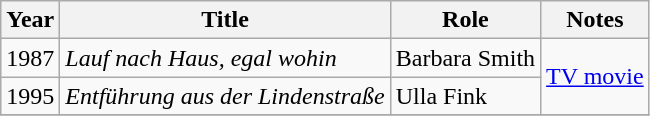<table class="wikitable sortable">
<tr>
<th>Year</th>
<th>Title</th>
<th>Role</th>
<th class="unsortable">Notes</th>
</tr>
<tr>
<td>1987</td>
<td><em>Lauf nach Haus, egal wohin</em></td>
<td>Barbara Smith</td>
<td rowspan=2><a href='#'>TV movie</a></td>
</tr>
<tr>
<td>1995</td>
<td><em>Entführung aus der Lindenstraße</em></td>
<td>Ulla Fink</td>
</tr>
<tr>
</tr>
</table>
